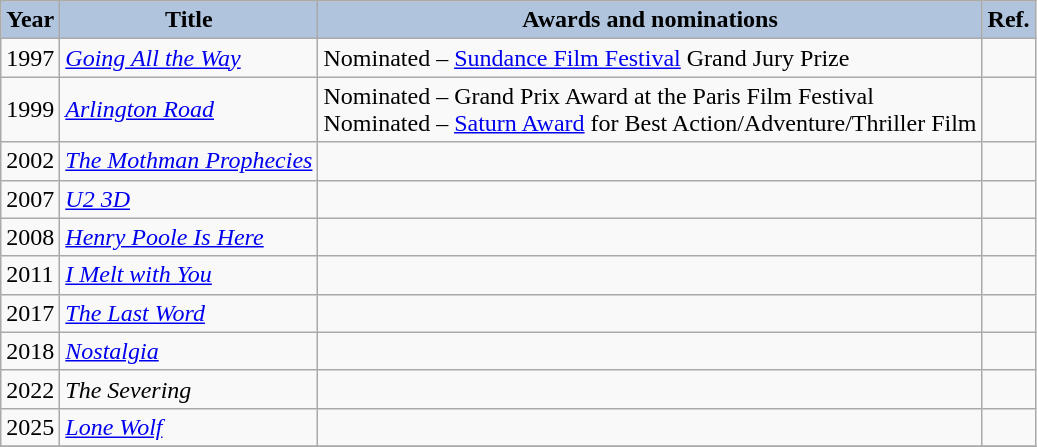<table class="wikitable">
<tr>
<th style="background:#B0C4DE;">Year</th>
<th style="background:#B0C4DE;">Title</th>
<th style="background:#B0C4DE;">Awards and nominations</th>
<th style="background:#B0C4DE;">Ref.</th>
</tr>
<tr>
<td>1997</td>
<td><em><a href='#'>Going All the Way</a></em></td>
<td>Nominated – <a href='#'>Sundance Film Festival</a> Grand Jury Prize</td>
<td></td>
</tr>
<tr>
<td>1999</td>
<td><em><a href='#'>Arlington Road</a></em></td>
<td>Nominated – Grand Prix Award at the Paris Film Festival<br>Nominated – <a href='#'>Saturn Award</a> for Best Action/Adventure/Thriller Film<br></td>
<td></td>
</tr>
<tr>
<td>2002</td>
<td><em><a href='#'>The Mothman Prophecies</a></em></td>
<td></td>
<td></td>
</tr>
<tr>
<td>2007</td>
<td><em><a href='#'>U2 3D</a></em></td>
<td></td>
<td></td>
</tr>
<tr>
<td>2008</td>
<td><em><a href='#'>Henry Poole Is Here</a></em></td>
<td></td>
<td></td>
</tr>
<tr>
<td>2011</td>
<td><em><a href='#'>I Melt with You</a></em></td>
<td></td>
<td></td>
</tr>
<tr>
<td>2017</td>
<td><em><a href='#'>The Last Word</a></em></td>
<td></td>
<td></td>
</tr>
<tr>
<td>2018</td>
<td><em><a href='#'>Nostalgia</a></em></td>
<td></td>
<td></td>
</tr>
<tr>
<td>2022</td>
<td><em>The Severing</em></td>
<td></td>
<td></td>
</tr>
<tr>
<td>2025</td>
<td><em><a href='#'>Lone Wolf</a></em></td>
<td></td>
<td></td>
</tr>
<tr>
</tr>
</table>
